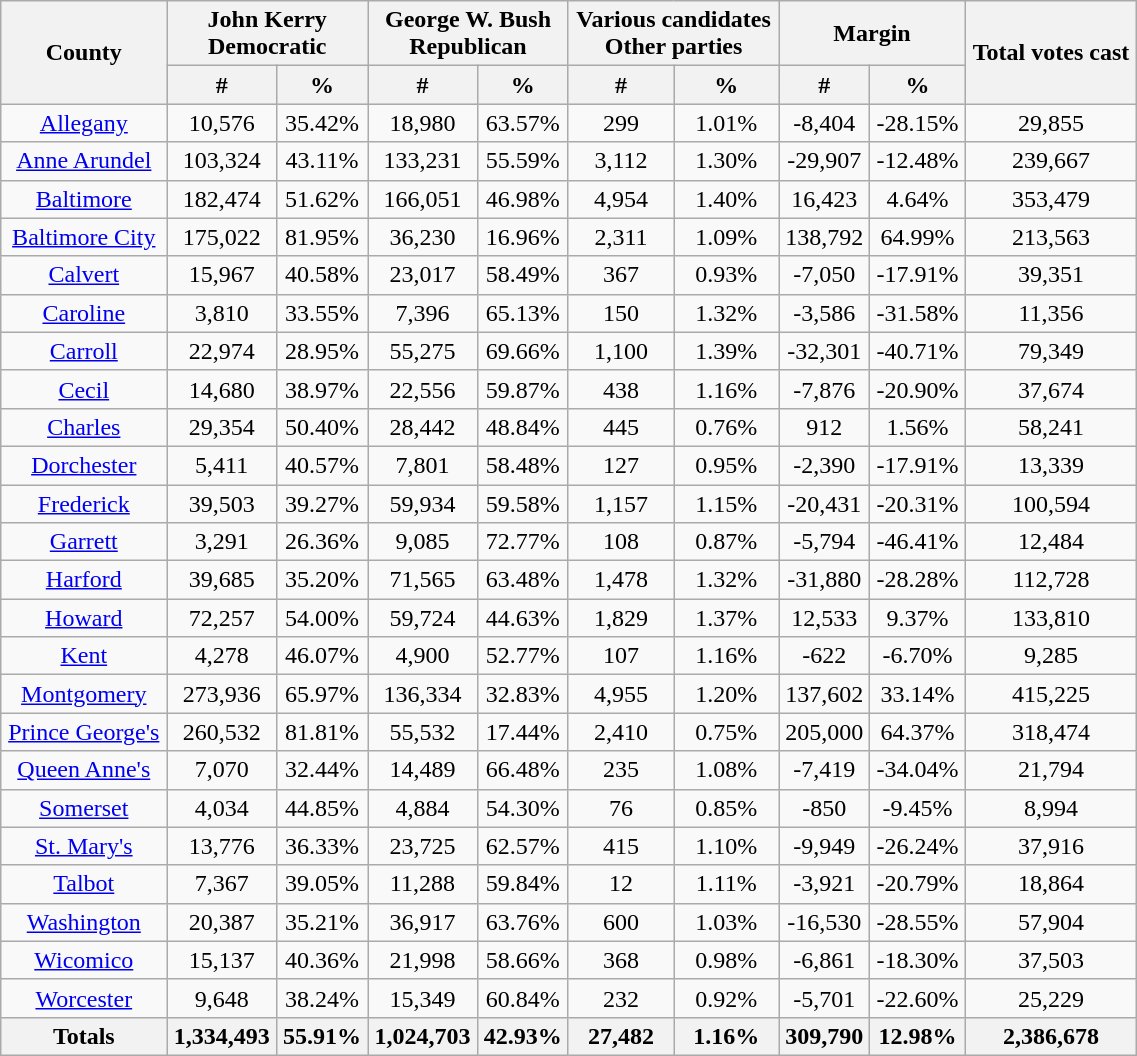<table style="width:60%;" class="wikitable sortable">
<tr>
<th rowspan="2">County</th>
<th colspan="2">John Kerry<br>Democratic</th>
<th colspan="2">George W. Bush<br>Republican</th>
<th colspan="2">Various candidates<br>Other parties</th>
<th colspan="2">Margin</th>
<th rowspan="2">Total votes cast</th>
</tr>
<tr style="text-align:center; background:lightgrey;">
<th style="text-align:center;" data-sort-type="number">#</th>
<th style="text-align:center;" data-sort-type="number">%</th>
<th style="text-align:center;" data-sort-type="number">#</th>
<th style="text-align:center;" data-sort-type="number">%</th>
<th style="text-align:center;" data-sort-type="number">#</th>
<th style="text-align:center;" data-sort-type="number">%</th>
<th style="text-align:center;" data-sort-type="number">#</th>
<th style="text-align:center;" data-sort-type="number">%</th>
</tr>
<tr style="text-align:center;">
<td><a href='#'>Allegany</a></td>
<td>10,576</td>
<td>35.42%</td>
<td>18,980</td>
<td>63.57%</td>
<td>299</td>
<td>1.01%</td>
<td>-8,404</td>
<td>-28.15%</td>
<td>29,855</td>
</tr>
<tr style="text-align:center;">
<td><a href='#'>Anne Arundel</a></td>
<td>103,324</td>
<td>43.11%</td>
<td>133,231</td>
<td>55.59%</td>
<td>3,112</td>
<td>1.30%</td>
<td>-29,907</td>
<td>-12.48%</td>
<td>239,667</td>
</tr>
<tr style="text-align:center;">
<td><a href='#'>Baltimore</a></td>
<td>182,474</td>
<td>51.62%</td>
<td>166,051</td>
<td>46.98%</td>
<td>4,954</td>
<td>1.40%</td>
<td>16,423</td>
<td>4.64%</td>
<td>353,479</td>
</tr>
<tr style="text-align:center;">
<td><a href='#'>Baltimore City</a></td>
<td>175,022</td>
<td>81.95%</td>
<td>36,230</td>
<td>16.96%</td>
<td>2,311</td>
<td>1.09%</td>
<td>138,792</td>
<td>64.99%</td>
<td>213,563</td>
</tr>
<tr style="text-align:center;">
<td><a href='#'>Calvert</a></td>
<td>15,967</td>
<td>40.58%</td>
<td>23,017</td>
<td>58.49%</td>
<td>367</td>
<td>0.93%</td>
<td>-7,050</td>
<td>-17.91%</td>
<td>39,351</td>
</tr>
<tr style="text-align:center;">
<td><a href='#'>Caroline</a></td>
<td>3,810</td>
<td>33.55%</td>
<td>7,396</td>
<td>65.13%</td>
<td>150</td>
<td>1.32%</td>
<td>-3,586</td>
<td>-31.58%</td>
<td>11,356</td>
</tr>
<tr style="text-align:center;">
<td><a href='#'>Carroll</a></td>
<td>22,974</td>
<td>28.95%</td>
<td>55,275</td>
<td>69.66%</td>
<td>1,100</td>
<td>1.39%</td>
<td>-32,301</td>
<td>-40.71%</td>
<td>79,349</td>
</tr>
<tr style="text-align:center;">
<td><a href='#'>Cecil</a></td>
<td>14,680</td>
<td>38.97%</td>
<td>22,556</td>
<td>59.87%</td>
<td>438</td>
<td>1.16%</td>
<td>-7,876</td>
<td>-20.90%</td>
<td>37,674</td>
</tr>
<tr style="text-align:center;">
<td><a href='#'>Charles</a></td>
<td>29,354</td>
<td>50.40%</td>
<td>28,442</td>
<td>48.84%</td>
<td>445</td>
<td>0.76%</td>
<td>912</td>
<td>1.56%</td>
<td>58,241</td>
</tr>
<tr style="text-align:center;">
<td><a href='#'>Dorchester</a></td>
<td>5,411</td>
<td>40.57%</td>
<td>7,801</td>
<td>58.48%</td>
<td>127</td>
<td>0.95%</td>
<td>-2,390</td>
<td>-17.91%</td>
<td>13,339</td>
</tr>
<tr style="text-align:center;">
<td><a href='#'>Frederick</a></td>
<td>39,503</td>
<td>39.27%</td>
<td>59,934</td>
<td>59.58%</td>
<td>1,157</td>
<td>1.15%</td>
<td>-20,431</td>
<td>-20.31%</td>
<td>100,594</td>
</tr>
<tr style="text-align:center;">
<td><a href='#'>Garrett</a></td>
<td>3,291</td>
<td>26.36%</td>
<td>9,085</td>
<td>72.77%</td>
<td>108</td>
<td>0.87%</td>
<td>-5,794</td>
<td>-46.41%</td>
<td>12,484</td>
</tr>
<tr style="text-align:center;">
<td><a href='#'>Harford</a></td>
<td>39,685</td>
<td>35.20%</td>
<td>71,565</td>
<td>63.48%</td>
<td>1,478</td>
<td>1.32%</td>
<td>-31,880</td>
<td>-28.28%</td>
<td>112,728</td>
</tr>
<tr style="text-align:center;">
<td><a href='#'>Howard</a></td>
<td>72,257</td>
<td>54.00%</td>
<td>59,724</td>
<td>44.63%</td>
<td>1,829</td>
<td>1.37%</td>
<td>12,533</td>
<td>9.37%</td>
<td>133,810</td>
</tr>
<tr style="text-align:center;">
<td><a href='#'>Kent</a></td>
<td>4,278</td>
<td>46.07%</td>
<td>4,900</td>
<td>52.77%</td>
<td>107</td>
<td>1.16%</td>
<td>-622</td>
<td>-6.70%</td>
<td>9,285</td>
</tr>
<tr style="text-align:center;">
<td><a href='#'>Montgomery</a></td>
<td>273,936</td>
<td>65.97%</td>
<td>136,334</td>
<td>32.83%</td>
<td>4,955</td>
<td>1.20%</td>
<td>137,602</td>
<td>33.14%</td>
<td>415,225</td>
</tr>
<tr style="text-align:center;">
<td><a href='#'>Prince George's</a></td>
<td>260,532</td>
<td>81.81%</td>
<td>55,532</td>
<td>17.44%</td>
<td>2,410</td>
<td>0.75%</td>
<td>205,000</td>
<td>64.37%</td>
<td>318,474</td>
</tr>
<tr style="text-align:center;">
<td><a href='#'>Queen Anne's</a></td>
<td>7,070</td>
<td>32.44%</td>
<td>14,489</td>
<td>66.48%</td>
<td>235</td>
<td>1.08%</td>
<td>-7,419</td>
<td>-34.04%</td>
<td>21,794</td>
</tr>
<tr style="text-align:center;">
<td><a href='#'>Somerset</a></td>
<td>4,034</td>
<td>44.85%</td>
<td>4,884</td>
<td>54.30%</td>
<td>76</td>
<td>0.85%</td>
<td>-850</td>
<td>-9.45%</td>
<td>8,994</td>
</tr>
<tr style="text-align:center;">
<td><a href='#'>St. Mary's</a></td>
<td>13,776</td>
<td>36.33%</td>
<td>23,725</td>
<td>62.57%</td>
<td>415</td>
<td>1.10%</td>
<td>-9,949</td>
<td>-26.24%</td>
<td>37,916</td>
</tr>
<tr style="text-align:center;">
<td><a href='#'>Talbot</a></td>
<td>7,367</td>
<td>39.05%</td>
<td>11,288</td>
<td>59.84%</td>
<td>12</td>
<td>1.11%</td>
<td>-3,921</td>
<td>-20.79%</td>
<td>18,864</td>
</tr>
<tr style="text-align:center;">
<td><a href='#'>Washington</a></td>
<td>20,387</td>
<td>35.21%</td>
<td>36,917</td>
<td>63.76%</td>
<td>600</td>
<td>1.03%</td>
<td>-16,530</td>
<td>-28.55%</td>
<td>57,904</td>
</tr>
<tr style="text-align:center;">
<td><a href='#'>Wicomico</a></td>
<td>15,137</td>
<td>40.36%</td>
<td>21,998</td>
<td>58.66%</td>
<td>368</td>
<td>0.98%</td>
<td>-6,861</td>
<td>-18.30%</td>
<td>37,503</td>
</tr>
<tr style="text-align:center;">
<td><a href='#'>Worcester</a></td>
<td>9,648</td>
<td>38.24%</td>
<td>15,349</td>
<td>60.84%</td>
<td>232</td>
<td>0.92%</td>
<td>-5,701</td>
<td>-22.60%</td>
<td>25,229</td>
</tr>
<tr style="text-align:center;">
<th>Totals</th>
<th>1,334,493</th>
<th>55.91%</th>
<th>1,024,703</th>
<th>42.93%</th>
<th>27,482</th>
<th>1.16%</th>
<th>309,790</th>
<th>12.98%</th>
<th>2,386,678</th>
</tr>
</table>
